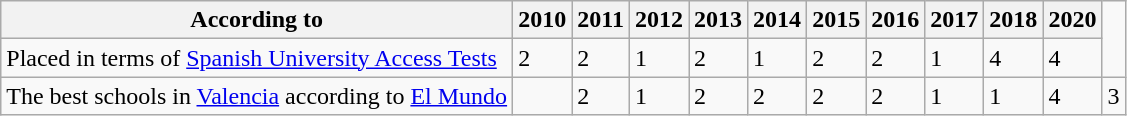<table class="wikitable" style="text-align=center;">
<tr>
<th>According to</th>
<th>2010</th>
<th>2011</th>
<th>2012</th>
<th>2013</th>
<th>2014</th>
<th>2015</th>
<th>2016</th>
<th>2017</th>
<th>2018</th>
<th>2020</th>
</tr>
<tr>
<td>Placed in terms of <a href='#'>Spanish University Access Tests</a></td>
<td>2</td>
<td>2</td>
<td>1</td>
<td>2</td>
<td>1</td>
<td>2</td>
<td>2</td>
<td>1</td>
<td>4</td>
<td>4</td>
</tr>
<tr>
<td>The best schools in <a href='#'>Valencia</a> according to <a href='#'>El Mundo</a></td>
<td></td>
<td>2</td>
<td>1</td>
<td>2</td>
<td>2</td>
<td>2 </td>
<td>2</td>
<td>1</td>
<td>1</td>
<td>4</td>
<td>3</td>
</tr>
</table>
